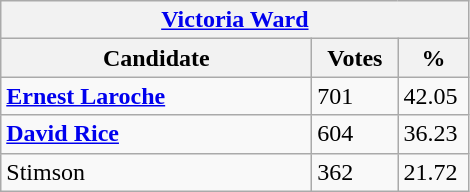<table class="wikitable">
<tr>
<th colspan="3"><a href='#'>Victoria Ward</a></th>
</tr>
<tr>
<th style="width: 200px">Candidate</th>
<th style="width: 50px">Votes</th>
<th style="width: 40px">%</th>
</tr>
<tr>
<td><strong><a href='#'>Ernest Laroche</a></strong></td>
<td>701</td>
<td>42.05</td>
</tr>
<tr>
<td><strong><a href='#'>David Rice</a></strong></td>
<td>604</td>
<td>36.23</td>
</tr>
<tr>
<td>Stimson</td>
<td>362</td>
<td>21.72</td>
</tr>
</table>
